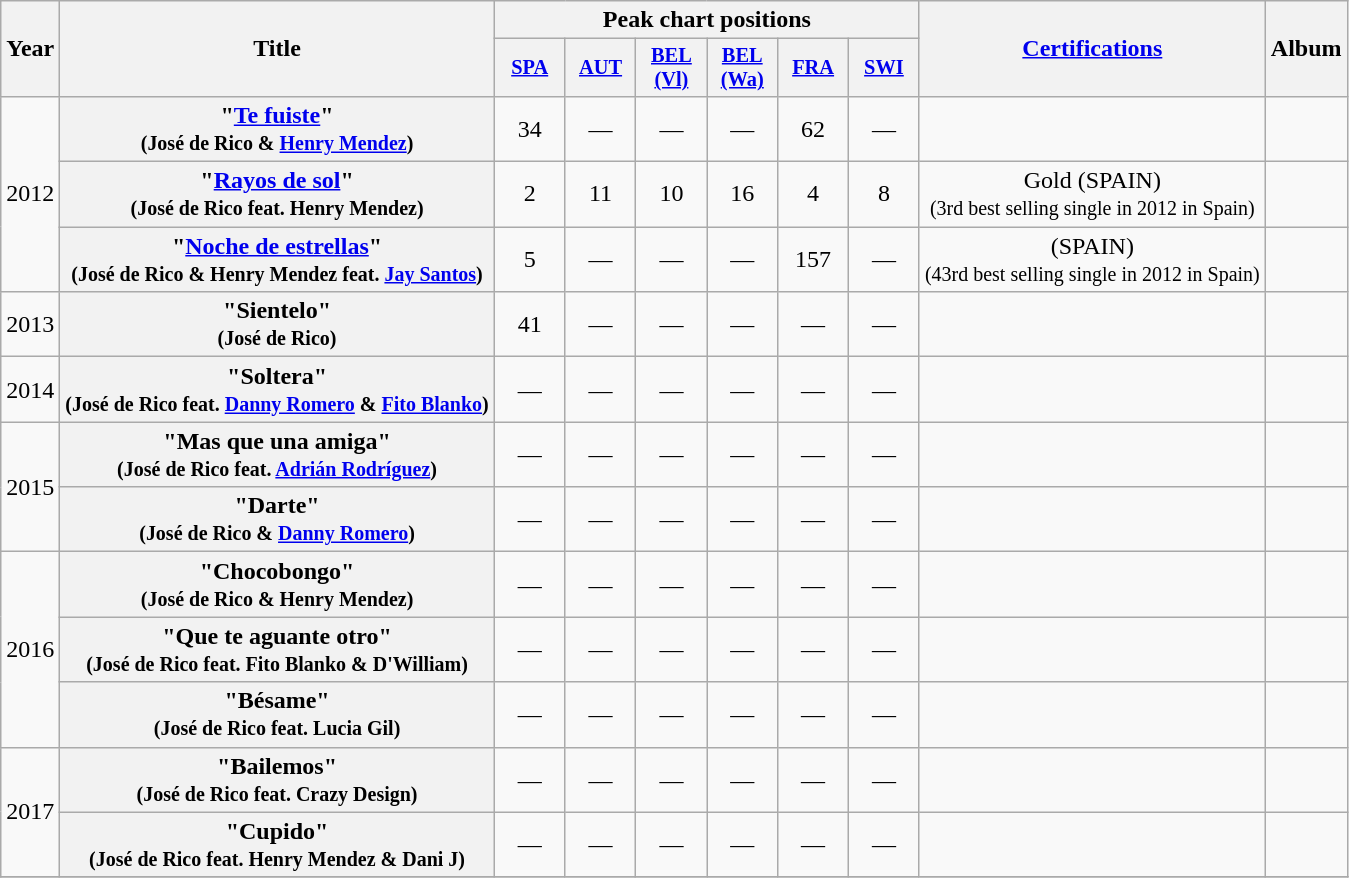<table class="wikitable plainrowheaders" style="text-align:center;">
<tr>
<th scope="col" rowspan="2">Year</th>
<th scope="col" rowspan="2">Title</th>
<th scope="col" colspan="6">Peak chart positions</th>
<th scope="col" rowspan="2"><a href='#'>Certifications</a></th>
<th scope="col" rowspan="2">Album</th>
</tr>
<tr>
<th scope="col" style="width:3em;font-size:85%;"><a href='#'>SPA</a><br></th>
<th scope="col" style="width:3em;font-size:85%;"><a href='#'>AUT</a><br></th>
<th scope="col" style="width:3em;font-size:85%;"><a href='#'>BEL <br>(Vl)</a><br></th>
<th scope="col" style="width:3em;font-size:85%;"><a href='#'>BEL <br>(Wa)</a><br></th>
<th scope="col" style="width:3em;font-size:85%;"><a href='#'>FRA</a><br></th>
<th scope="col" style="width:3em;font-size:85%;"><a href='#'>SWI</a><br></th>
</tr>
<tr>
<td rowspan="3">2012</td>
<th scope="row">"<a href='#'>Te fuiste</a>" <br><small>(José de Rico & <a href='#'>Henry Mendez</a>)</small></th>
<td>34</td>
<td>—</td>
<td>—</td>
<td>—</td>
<td>62</td>
<td>—</td>
<td></td>
<td></td>
</tr>
<tr>
<th scope="row">"<a href='#'>Rayos de sol</a>" <br><small>(José de Rico feat. Henry Mendez)</small></th>
<td>2</td>
<td>11</td>
<td>10</td>
<td>16</td>
<td>4</td>
<td>8</td>
<td>Gold (SPAIN) <br><small>(3rd best selling single in 2012 in Spain)</small></td>
<td></td>
</tr>
<tr>
<th scope="row">"<a href='#'>Noche de estrellas</a>" <br><small>(José de Rico & Henry Mendez feat. <a href='#'>Jay Santos</a>)</small></th>
<td>5</td>
<td>—</td>
<td>—</td>
<td>—</td>
<td>157</td>
<td>—</td>
<td>(SPAIN) <br><small>(43rd best selling single in 2012 in Spain)</small></td>
<td></td>
</tr>
<tr>
<td>2013</td>
<th scope="row">"Sientelo" <br><small>(José de Rico)</small></th>
<td>41</td>
<td>—</td>
<td>—</td>
<td>—</td>
<td>—</td>
<td>—</td>
<td></td>
<td></td>
</tr>
<tr>
<td rowspan=1>2014</td>
<th scope="row">"Soltera" <br><small>(José de Rico feat. <a href='#'>Danny Romero</a> & <a href='#'>Fito Blanko</a>)</small></th>
<td>—</td>
<td>—</td>
<td>—</td>
<td>—</td>
<td>—</td>
<td>—</td>
<td></td>
<td></td>
</tr>
<tr>
<td rowspan=2>2015</td>
<th scope="row">"Mas que una amiga" <br><small>(José de Rico feat. <a href='#'>Adrián Rodríguez</a>)</small></th>
<td>—</td>
<td>—</td>
<td>—</td>
<td>—</td>
<td>—</td>
<td>—</td>
<td></td>
<td></td>
</tr>
<tr>
<th scope="row">"Darte" <br><small>(José de Rico & <a href='#'>Danny Romero</a>)</small></th>
<td>—</td>
<td>—</td>
<td>—</td>
<td>—</td>
<td>—</td>
<td>—</td>
<td></td>
<td></td>
</tr>
<tr>
<td rowspan=3>2016</td>
<th scope="row">"Chocobongo" <br><small>(José de Rico & Henry Mendez)</small></th>
<td>—</td>
<td>—</td>
<td>—</td>
<td>—</td>
<td>—</td>
<td>—</td>
<td></td>
<td></td>
</tr>
<tr>
<th scope="row">"Que te aguante otro" <br><small>(José de Rico feat. Fito Blanko & D'William)</small></th>
<td>—</td>
<td>—</td>
<td>—</td>
<td>—</td>
<td>—</td>
<td>—</td>
<td></td>
<td></td>
</tr>
<tr>
<th scope="row">"Bésame" <br><small>(José de Rico feat. Lucia Gil)</small></th>
<td>—</td>
<td>—</td>
<td>—</td>
<td>—</td>
<td>—</td>
<td>—</td>
<td></td>
<td></td>
</tr>
<tr>
<td rowspan=2>2017</td>
<th scope="row">"Bailemos" <br><small>(José de Rico feat. Crazy Design)</small></th>
<td>—</td>
<td>—</td>
<td>—</td>
<td>—</td>
<td>—</td>
<td>—</td>
<td></td>
<td></td>
</tr>
<tr>
<th scope="row">"Cupido" <br><small>(José de Rico feat. Henry Mendez & Dani J)</small></th>
<td>—</td>
<td>—</td>
<td>—</td>
<td>—</td>
<td>—</td>
<td>—</td>
<td></td>
<td></td>
</tr>
<tr>
</tr>
</table>
